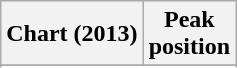<table class="wikitable sortable plainrowheaders" style="text-align:center;" border="1">
<tr>
<th scope="col">Chart (2013)</th>
<th scope="col">Peak<br>position</th>
</tr>
<tr>
</tr>
<tr>
</tr>
<tr>
</tr>
</table>
